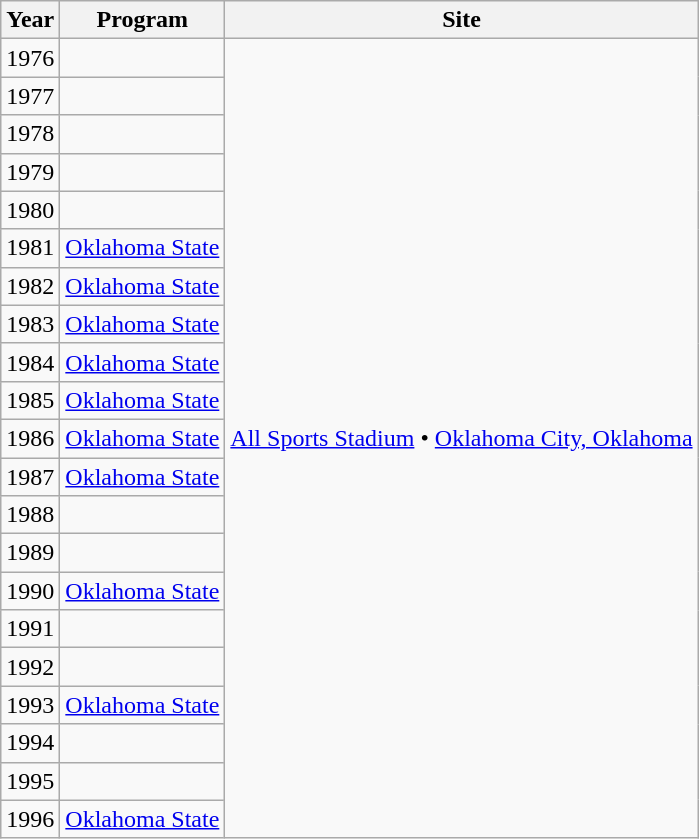<table class="wikitable">
<tr>
<th>Year</th>
<th>Program</th>
<th>Site</th>
</tr>
<tr>
<td>1976</td>
<td></td>
<td rowspan="21"><a href='#'>All Sports Stadium</a> • <a href='#'>Oklahoma City, Oklahoma</a></td>
</tr>
<tr>
<td>1977</td>
<td></td>
</tr>
<tr>
<td>1978</td>
<td></td>
</tr>
<tr>
<td>1979</td>
<td></td>
</tr>
<tr>
<td>1980</td>
<td></td>
</tr>
<tr>
<td>1981</td>
<td><a href='#'>Oklahoma State</a></td>
</tr>
<tr>
<td>1982</td>
<td><a href='#'>Oklahoma State</a></td>
</tr>
<tr>
<td>1983</td>
<td><a href='#'>Oklahoma State</a></td>
</tr>
<tr>
<td>1984</td>
<td><a href='#'>Oklahoma State</a></td>
</tr>
<tr>
<td>1985</td>
<td><a href='#'>Oklahoma State</a></td>
</tr>
<tr>
<td>1986</td>
<td><a href='#'>Oklahoma State</a></td>
</tr>
<tr>
<td>1987</td>
<td><a href='#'>Oklahoma State</a></td>
</tr>
<tr>
<td>1988</td>
<td></td>
</tr>
<tr>
<td>1989</td>
<td></td>
</tr>
<tr>
<td>1990</td>
<td><a href='#'>Oklahoma State</a></td>
</tr>
<tr>
<td>1991</td>
<td></td>
</tr>
<tr>
<td>1992</td>
<td></td>
</tr>
<tr>
<td>1993</td>
<td><a href='#'>Oklahoma State</a></td>
</tr>
<tr>
<td>1994</td>
<td></td>
</tr>
<tr>
<td>1995</td>
<td></td>
</tr>
<tr>
<td>1996</td>
<td><a href='#'>Oklahoma State</a></td>
</tr>
</table>
